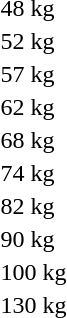<table>
<tr>
<td>48 kg</td>
<td></td>
<td></td>
<td></td>
</tr>
<tr>
<td>52 kg</td>
<td></td>
<td></td>
<td></td>
</tr>
<tr>
<td>57 kg</td>
<td></td>
<td></td>
<td></td>
</tr>
<tr>
<td>62 kg</td>
<td></td>
<td></td>
<td></td>
</tr>
<tr>
<td>68 kg</td>
<td></td>
<td></td>
<td></td>
</tr>
<tr>
<td>74 kg</td>
<td></td>
<td></td>
<td></td>
</tr>
<tr>
<td>82 kg</td>
<td></td>
<td></td>
<td></td>
</tr>
<tr>
<td>90 kg</td>
<td></td>
<td></td>
<td></td>
</tr>
<tr>
<td>100 kg</td>
<td></td>
<td></td>
<td></td>
</tr>
<tr>
<td>130 kg</td>
<td></td>
<td></td>
<td></td>
</tr>
</table>
